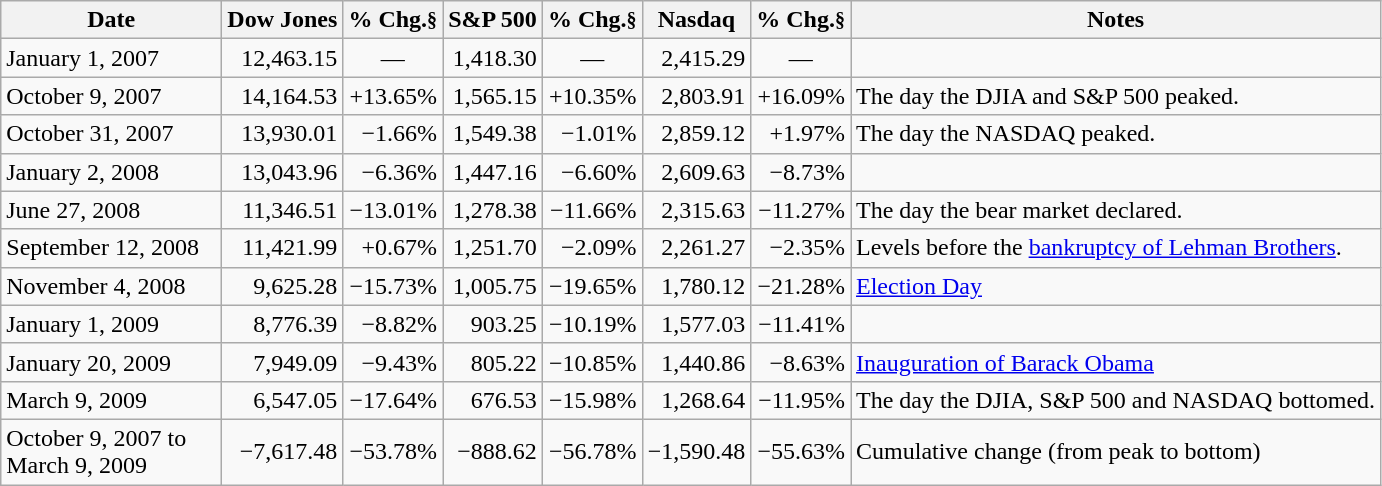<table class="wikitable">
<tr>
<th width="140">Date</th>
<th>Dow Jones</th>
<th>% Chg.<small>§</small></th>
<th>S&P 500</th>
<th>% Chg.<small>§</small></th>
<th>Nasdaq</th>
<th>% Chg.<small>§</small></th>
<th align="left">Notes</th>
</tr>
<tr>
<td>January 1, 2007</td>
<td align="right">12,463.15</td>
<td align="center">—</td>
<td align="right">1,418.30</td>
<td align="center">—</td>
<td align="right">2,415.29</td>
<td align="center">—</td>
<td></td>
</tr>
<tr>
<td>October 9, 2007</td>
<td align="right">14,164.53</td>
<td align="right">+13.65%</td>
<td align="right">1,565.15</td>
<td align="right">+10.35%</td>
<td align="right">2,803.91</td>
<td align="right">+16.09%</td>
<td>The day the DJIA and S&P 500 peaked.</td>
</tr>
<tr>
<td>October 31, 2007</td>
<td align="right">13,930.01</td>
<td align="right">−1.66%</td>
<td align="right">1,549.38</td>
<td align="right">−1.01%</td>
<td align="right">2,859.12</td>
<td align="right">+1.97%</td>
<td>The day the NASDAQ peaked.</td>
</tr>
<tr>
<td>January 2, 2008</td>
<td align="right">13,043.96</td>
<td align="right">−6.36%</td>
<td align="right">1,447.16</td>
<td align="right">−6.60%</td>
<td align="right">2,609.63</td>
<td align="right">−8.73%</td>
<td></td>
</tr>
<tr>
<td>June 27, 2008</td>
<td align="right">11,346.51</td>
<td align="right">−13.01%</td>
<td align="right">1,278.38</td>
<td align="right">−11.66%</td>
<td align="right">2,315.63</td>
<td align="right">−11.27%</td>
<td align="left">The day the bear market declared.</td>
</tr>
<tr>
<td>September 12, 2008</td>
<td align="right">11,421.99</td>
<td align="right">+0.67%</td>
<td align="right">1,251.70</td>
<td align="right">−2.09%</td>
<td align="right">2,261.27</td>
<td align="right">−2.35%</td>
<td align="left">Levels before the <a href='#'>bankruptcy of Lehman Brothers</a>.</td>
</tr>
<tr>
<td>November 4, 2008</td>
<td align="right">9,625.28</td>
<td align="right">−15.73%</td>
<td align="right">1,005.75</td>
<td align="right">−19.65%</td>
<td align="right">1,780.12</td>
<td align="right">−21.28%</td>
<td align="left"><a href='#'>Election Day</a></td>
</tr>
<tr>
<td>January 1, 2009</td>
<td align="right">8,776.39</td>
<td align="right">−8.82%</td>
<td align="right">903.25</td>
<td align="right">−10.19%</td>
<td align="right">1,577.03</td>
<td align="right">−11.41%</td>
<td></td>
</tr>
<tr>
<td>January 20, 2009</td>
<td align="right">7,949.09</td>
<td align="right">−9.43%</td>
<td align="right">805.22</td>
<td align="right">−10.85%</td>
<td align="right">1,440.86</td>
<td align="right">−8.63%</td>
<td align="left"><a href='#'>Inauguration of Barack Obama</a></td>
</tr>
<tr>
<td>March 9, 2009</td>
<td align="right">6,547.05</td>
<td align="right">−17.64%</td>
<td align="right">676.53</td>
<td align="right">−15.98%</td>
<td align="right">1,268.64</td>
<td align="right">−11.95%</td>
<td align="left">The day the DJIA, S&P 500 and NASDAQ bottomed.</td>
</tr>
<tr>
<td align="left">October 9, 2007 to March 9, 2009</td>
<td align="right">−7,617.48</td>
<td align="right">−53.78%</td>
<td align="right">−888.62</td>
<td align="right">−56.78%</td>
<td align="right">−1,590.48</td>
<td align="right">−55.63%</td>
<td align="left">Cumulative change (from peak to bottom)</td>
</tr>
</table>
